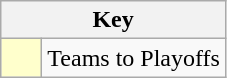<table class="wikitable" style="text-align: center;">
<tr>
<th colspan=2>Key</th>
</tr>
<tr>
<td style="background:#ffffcc; width:20px;"></td>
<td align=left>Teams to Playoffs</td>
</tr>
</table>
